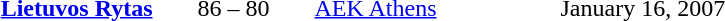<table style="text-align:center">
<tr>
<th width=160></th>
<th width=100></th>
<th width=160></th>
<th width=200></th>
</tr>
<tr>
<td align=right><strong><a href='#'>Lietuvos Rytas</a></strong> </td>
<td>86 – 80</td>
<td align=left> <a href='#'>AEK Athens</a></td>
<td align=left>January 16, 2007</td>
</tr>
</table>
